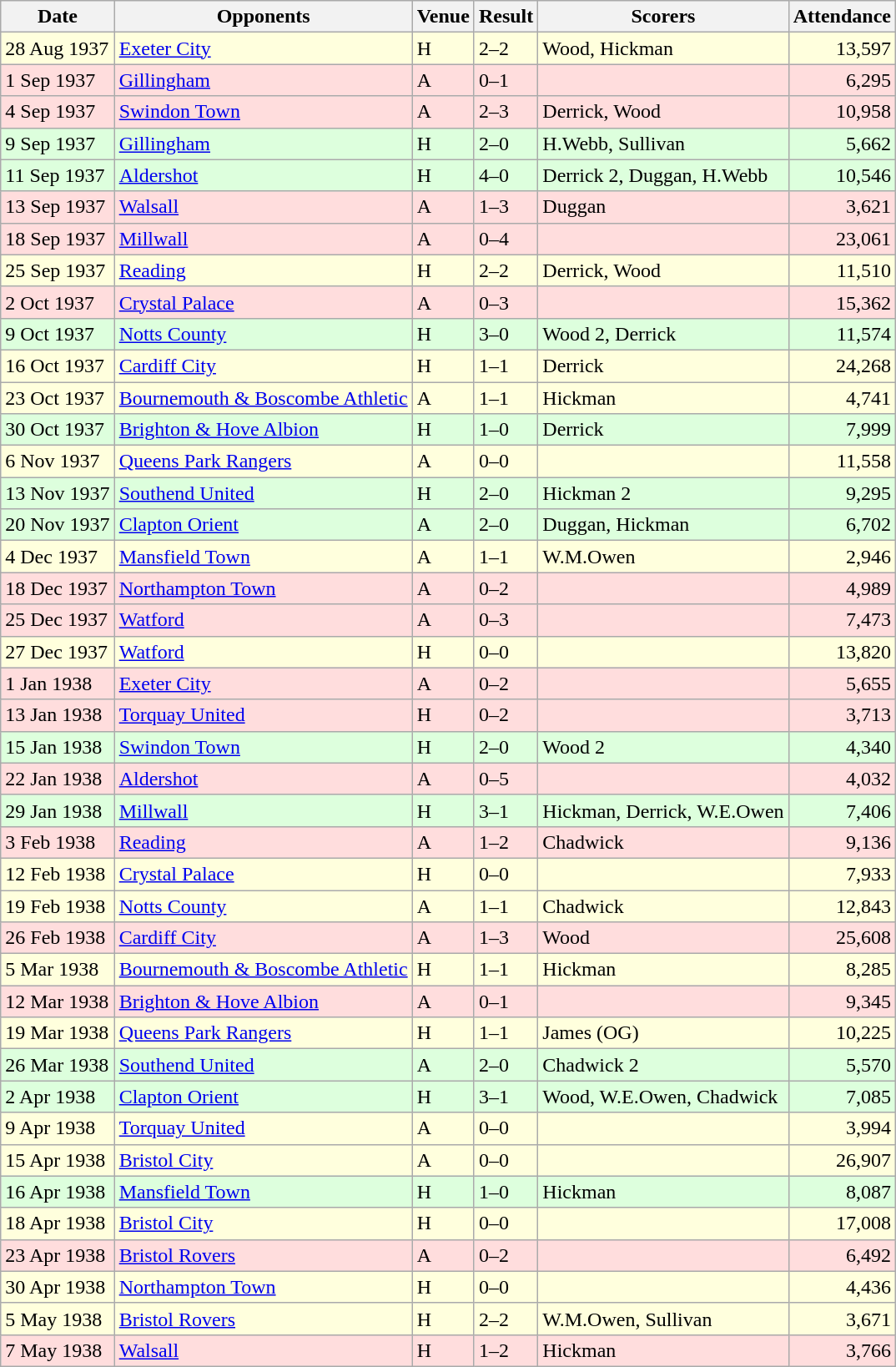<table class="wikitable sortable">
<tr>
<th>Date</th>
<th>Opponents</th>
<th>Venue</th>
<th>Result</th>
<th>Scorers</th>
<th>Attendance</th>
</tr>
<tr bgcolor="#ffffdd">
<td>28 Aug 1937</td>
<td><a href='#'>Exeter City</a></td>
<td>H</td>
<td>2–2</td>
<td>Wood, Hickman</td>
<td align="right">13,597</td>
</tr>
<tr bgcolor="#ffdddd">
<td>1 Sep 1937</td>
<td><a href='#'>Gillingham</a></td>
<td>A</td>
<td>0–1</td>
<td></td>
<td align="right">6,295</td>
</tr>
<tr bgcolor="#ffdddd">
<td>4 Sep 1937</td>
<td><a href='#'>Swindon Town</a></td>
<td>A</td>
<td>2–3</td>
<td>Derrick, Wood</td>
<td align="right">10,958</td>
</tr>
<tr bgcolor="#ddffdd">
<td>9 Sep 1937</td>
<td><a href='#'>Gillingham</a></td>
<td>H</td>
<td>2–0</td>
<td>H.Webb, Sullivan</td>
<td align="right">5,662</td>
</tr>
<tr bgcolor="#ddffdd">
<td>11 Sep 1937</td>
<td><a href='#'>Aldershot</a></td>
<td>H</td>
<td>4–0</td>
<td>Derrick 2, Duggan, H.Webb</td>
<td align="right">10,546</td>
</tr>
<tr bgcolor="#ffdddd">
<td>13 Sep 1937</td>
<td><a href='#'>Walsall</a></td>
<td>A</td>
<td>1–3</td>
<td>Duggan</td>
<td align="right">3,621</td>
</tr>
<tr bgcolor="#ffdddd">
<td>18 Sep 1937</td>
<td><a href='#'>Millwall</a></td>
<td>A</td>
<td>0–4</td>
<td></td>
<td align="right">23,061</td>
</tr>
<tr bgcolor="#ffffdd">
<td>25 Sep 1937</td>
<td><a href='#'>Reading</a></td>
<td>H</td>
<td>2–2</td>
<td>Derrick, Wood</td>
<td align="right">11,510</td>
</tr>
<tr bgcolor="#ffdddd">
<td>2 Oct 1937</td>
<td><a href='#'>Crystal Palace</a></td>
<td>A</td>
<td>0–3</td>
<td></td>
<td align="right">15,362</td>
</tr>
<tr bgcolor="#ddffdd">
<td>9 Oct 1937</td>
<td><a href='#'>Notts County</a></td>
<td>H</td>
<td>3–0</td>
<td>Wood 2, Derrick</td>
<td align="right">11,574</td>
</tr>
<tr bgcolor="#ffffdd">
<td>16 Oct 1937</td>
<td><a href='#'>Cardiff City</a></td>
<td>H</td>
<td>1–1</td>
<td>Derrick</td>
<td align="right">24,268</td>
</tr>
<tr bgcolor="#ffffdd">
<td>23 Oct 1937</td>
<td><a href='#'>Bournemouth & Boscombe Athletic</a></td>
<td>A</td>
<td>1–1</td>
<td>Hickman</td>
<td align="right">4,741</td>
</tr>
<tr bgcolor="#ddffdd">
<td>30 Oct 1937</td>
<td><a href='#'>Brighton & Hove Albion</a></td>
<td>H</td>
<td>1–0</td>
<td>Derrick</td>
<td align="right">7,999</td>
</tr>
<tr bgcolor="#ffffdd">
<td>6 Nov 1937</td>
<td><a href='#'>Queens Park Rangers</a></td>
<td>A</td>
<td>0–0</td>
<td></td>
<td align="right">11,558</td>
</tr>
<tr bgcolor="#ddffdd">
<td>13 Nov 1937</td>
<td><a href='#'>Southend United</a></td>
<td>H</td>
<td>2–0</td>
<td>Hickman 2</td>
<td align="right">9,295</td>
</tr>
<tr bgcolor="#ddffdd">
<td>20 Nov 1937</td>
<td><a href='#'>Clapton Orient</a></td>
<td>A</td>
<td>2–0</td>
<td>Duggan, Hickman</td>
<td align="right">6,702</td>
</tr>
<tr bgcolor="#ffffdd">
<td>4 Dec 1937</td>
<td><a href='#'>Mansfield Town</a></td>
<td>A</td>
<td>1–1</td>
<td>W.M.Owen</td>
<td align="right">2,946</td>
</tr>
<tr bgcolor="#ffdddd">
<td>18 Dec 1937</td>
<td><a href='#'>Northampton Town</a></td>
<td>A</td>
<td>0–2</td>
<td></td>
<td align="right">4,989</td>
</tr>
<tr bgcolor="#ffdddd">
<td>25 Dec 1937</td>
<td><a href='#'>Watford</a></td>
<td>A</td>
<td>0–3</td>
<td></td>
<td align="right">7,473</td>
</tr>
<tr bgcolor="#ffffdd">
<td>27 Dec 1937</td>
<td><a href='#'>Watford</a></td>
<td>H</td>
<td>0–0</td>
<td></td>
<td align="right">13,820</td>
</tr>
<tr bgcolor="#ffdddd">
<td>1 Jan 1938</td>
<td><a href='#'>Exeter City</a></td>
<td>A</td>
<td>0–2</td>
<td></td>
<td align="right">5,655</td>
</tr>
<tr bgcolor="#ffdddd">
<td>13 Jan 1938</td>
<td><a href='#'>Torquay United</a></td>
<td>H</td>
<td>0–2</td>
<td></td>
<td align="right">3,713</td>
</tr>
<tr bgcolor="#ddffdd">
<td>15 Jan 1938</td>
<td><a href='#'>Swindon Town</a></td>
<td>H</td>
<td>2–0</td>
<td>Wood 2</td>
<td align="right">4,340</td>
</tr>
<tr bgcolor="#ffdddd">
<td>22 Jan 1938</td>
<td><a href='#'>Aldershot</a></td>
<td>A</td>
<td>0–5</td>
<td></td>
<td align="right">4,032</td>
</tr>
<tr bgcolor="#ddffdd">
<td>29 Jan 1938</td>
<td><a href='#'>Millwall</a></td>
<td>H</td>
<td>3–1</td>
<td>Hickman, Derrick, W.E.Owen</td>
<td align="right">7,406</td>
</tr>
<tr bgcolor="#ffdddd">
<td>3 Feb 1938</td>
<td><a href='#'>Reading</a></td>
<td>A</td>
<td>1–2</td>
<td>Chadwick</td>
<td align="right">9,136</td>
</tr>
<tr bgcolor="#ffffdd">
<td>12 Feb 1938</td>
<td><a href='#'>Crystal Palace</a></td>
<td>H</td>
<td>0–0</td>
<td></td>
<td align="right">7,933</td>
</tr>
<tr bgcolor="#ffffdd">
<td>19 Feb 1938</td>
<td><a href='#'>Notts County</a></td>
<td>A</td>
<td>1–1</td>
<td>Chadwick</td>
<td align="right">12,843</td>
</tr>
<tr bgcolor="#ffdddd">
<td>26 Feb 1938</td>
<td><a href='#'>Cardiff City</a></td>
<td>A</td>
<td>1–3</td>
<td>Wood</td>
<td align="right">25,608</td>
</tr>
<tr bgcolor="#ffffdd">
<td>5 Mar 1938</td>
<td><a href='#'>Bournemouth & Boscombe Athletic</a></td>
<td>H</td>
<td>1–1</td>
<td>Hickman</td>
<td align="right">8,285</td>
</tr>
<tr bgcolor="#ffdddd">
<td>12 Mar 1938</td>
<td><a href='#'>Brighton & Hove Albion</a></td>
<td>A</td>
<td>0–1</td>
<td></td>
<td align="right">9,345</td>
</tr>
<tr bgcolor="#ffffdd">
<td>19 Mar 1938</td>
<td><a href='#'>Queens Park Rangers</a></td>
<td>H</td>
<td>1–1</td>
<td>James (OG)</td>
<td align="right">10,225</td>
</tr>
<tr bgcolor="#ddffdd">
<td>26 Mar 1938</td>
<td><a href='#'>Southend United</a></td>
<td>A</td>
<td>2–0</td>
<td>Chadwick 2</td>
<td align="right">5,570</td>
</tr>
<tr bgcolor="#ddffdd">
<td>2 Apr 1938</td>
<td><a href='#'>Clapton Orient</a></td>
<td>H</td>
<td>3–1</td>
<td>Wood, W.E.Owen, Chadwick</td>
<td align="right">7,085</td>
</tr>
<tr bgcolor="#ffffdd">
<td>9 Apr 1938</td>
<td><a href='#'>Torquay United</a></td>
<td>A</td>
<td>0–0</td>
<td></td>
<td align="right">3,994</td>
</tr>
<tr bgcolor="#ffffdd">
<td>15 Apr 1938</td>
<td><a href='#'>Bristol City</a></td>
<td>A</td>
<td>0–0</td>
<td></td>
<td align="right">26,907</td>
</tr>
<tr bgcolor="#ddffdd">
<td>16 Apr 1938</td>
<td><a href='#'>Mansfield Town</a></td>
<td>H</td>
<td>1–0</td>
<td>Hickman</td>
<td align="right">8,087</td>
</tr>
<tr bgcolor="ffffdd">
<td>18 Apr 1938</td>
<td><a href='#'>Bristol City</a></td>
<td>H</td>
<td>0–0</td>
<td></td>
<td align="right">17,008</td>
</tr>
<tr bgcolor="#ffdddd">
<td>23 Apr 1938</td>
<td><a href='#'>Bristol Rovers</a></td>
<td>A</td>
<td>0–2</td>
<td></td>
<td align="right">6,492</td>
</tr>
<tr bgcolor="#ffffdd">
<td>30 Apr 1938</td>
<td><a href='#'>Northampton Town</a></td>
<td>H</td>
<td>0–0</td>
<td></td>
<td align="right">4,436</td>
</tr>
<tr bgcolor="#ffffdd">
<td>5 May 1938</td>
<td><a href='#'>Bristol Rovers</a></td>
<td>H</td>
<td>2–2</td>
<td>W.M.Owen, Sullivan</td>
<td align="right">3,671</td>
</tr>
<tr bgcolor="#ffdddd">
<td>7 May 1938</td>
<td><a href='#'>Walsall</a></td>
<td>H</td>
<td>1–2</td>
<td>Hickman</td>
<td align="right">3,766</td>
</tr>
</table>
